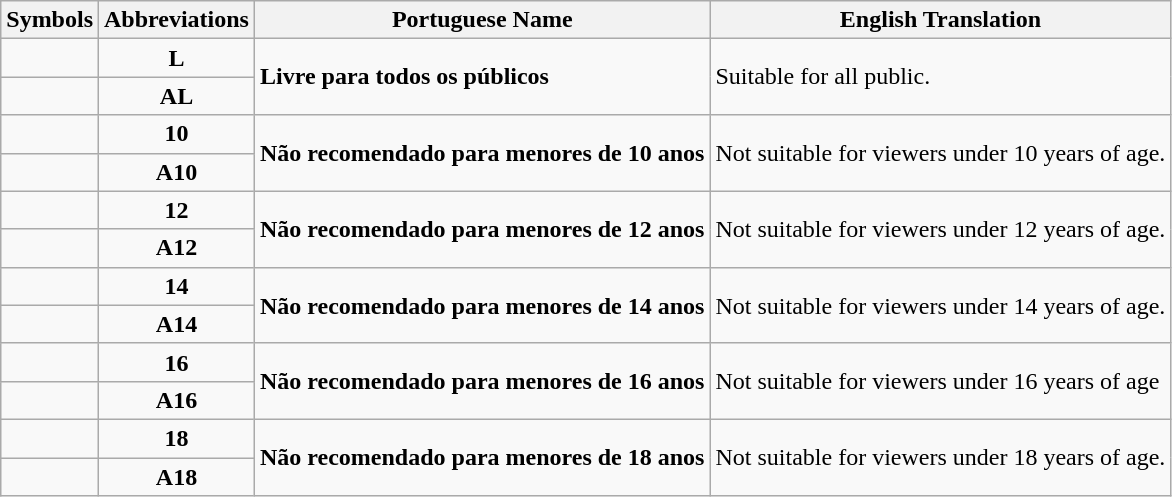<table class="wikitable">
<tr>
<th>Symbols</th>
<th>Abbreviations</th>
<th>Portuguese Name</th>
<th>English Translation</th>
</tr>
<tr>
<td align="center"></td>
<td align="center"><strong>L</strong></td>
<td rowspan="2"><strong>Livre para todos os públicos</strong></td>
<td rowspan="2">Suitable for all public.</td>
</tr>
<tr>
<td></td>
<td align="center"><strong>AL</strong></td>
</tr>
<tr>
<td align="center"></td>
<td align="center"><strong>10</strong></td>
<td rowspan="2"><strong>Não recomendado para menores de 10 anos</strong></td>
<td rowspan="2">Not suitable for viewers under 10 years of age.</td>
</tr>
<tr>
<td></td>
<td align="center"><strong>A10</strong></td>
</tr>
<tr>
<td align="center"></td>
<td align="center"><strong>12</strong></td>
<td rowspan="2"><strong>Não recomendado para menores de 12 anos</strong></td>
<td rowspan="2">Not suitable for viewers under 12 years of age.</td>
</tr>
<tr>
<td></td>
<td align="center"><strong>A12</strong></td>
</tr>
<tr>
<td align="center"></td>
<td align="center"><strong>14</strong></td>
<td rowspan="2"><strong>Não recomendado para menores de 14 anos</strong></td>
<td rowspan="2">Not suitable for viewers under 14 years of age.</td>
</tr>
<tr>
<td></td>
<td align="center"><strong>A14</strong></td>
</tr>
<tr>
<td align="center"></td>
<td align="center"><strong>16</strong></td>
<td rowspan="2"><strong>Não recomendado para menores de 16 anos</strong></td>
<td rowspan="2">Not suitable for viewers under 16 years of age</td>
</tr>
<tr>
<td></td>
<td align="center"><strong>A16</strong></td>
</tr>
<tr>
<td align="center"></td>
<td align="center"><strong>18</strong></td>
<td rowspan="2"><strong>Não recomendado para menores de 18 anos</strong></td>
<td rowspan="2">Not suitable for viewers under 18 years of age.</td>
</tr>
<tr>
<td></td>
<td align="center"><strong>A18</strong></td>
</tr>
</table>
